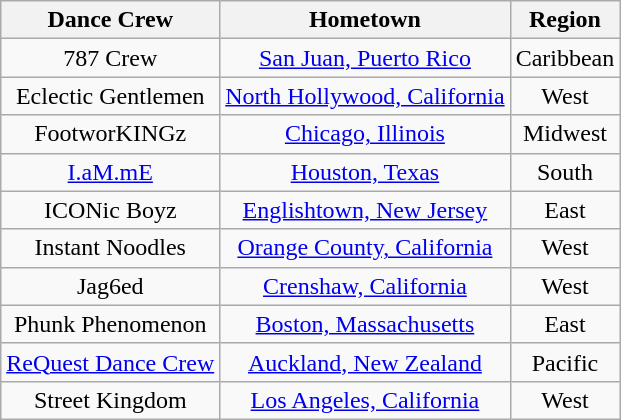<table class="wikitable sortable" style="text-align:center">
<tr>
<th>Dance Crew</th>
<th>Hometown</th>
<th>Region</th>
</tr>
<tr>
<td>787 Crew</td>
<td><a href='#'>San Juan, Puerto Rico</a></td>
<td>Caribbean</td>
</tr>
<tr>
<td>Eclectic Gentlemen</td>
<td><a href='#'>North Hollywood, California</a></td>
<td>West</td>
</tr>
<tr>
<td>FootworKINGz</td>
<td><a href='#'>Chicago, Illinois</a></td>
<td>Midwest</td>
</tr>
<tr>
<td><a href='#'>I.aM.mE</a></td>
<td><a href='#'>Houston, Texas</a></td>
<td>South</td>
</tr>
<tr>
<td>ICONic Boyz</td>
<td><a href='#'>Englishtown, New Jersey</a></td>
<td>East</td>
</tr>
<tr>
<td>Instant Noodles</td>
<td><a href='#'>Orange County, California</a></td>
<td>West</td>
</tr>
<tr>
<td>Jag6ed</td>
<td><a href='#'>Crenshaw, California</a></td>
<td>West</td>
</tr>
<tr>
<td>Phunk Phenomenon</td>
<td><a href='#'>Boston, Massachusetts</a></td>
<td>East</td>
</tr>
<tr>
<td><a href='#'>ReQuest Dance Crew</a></td>
<td><a href='#'>Auckland, New Zealand</a></td>
<td>Pacific</td>
</tr>
<tr>
<td>Street Kingdom</td>
<td><a href='#'>Los Angeles, California</a></td>
<td>West</td>
</tr>
</table>
